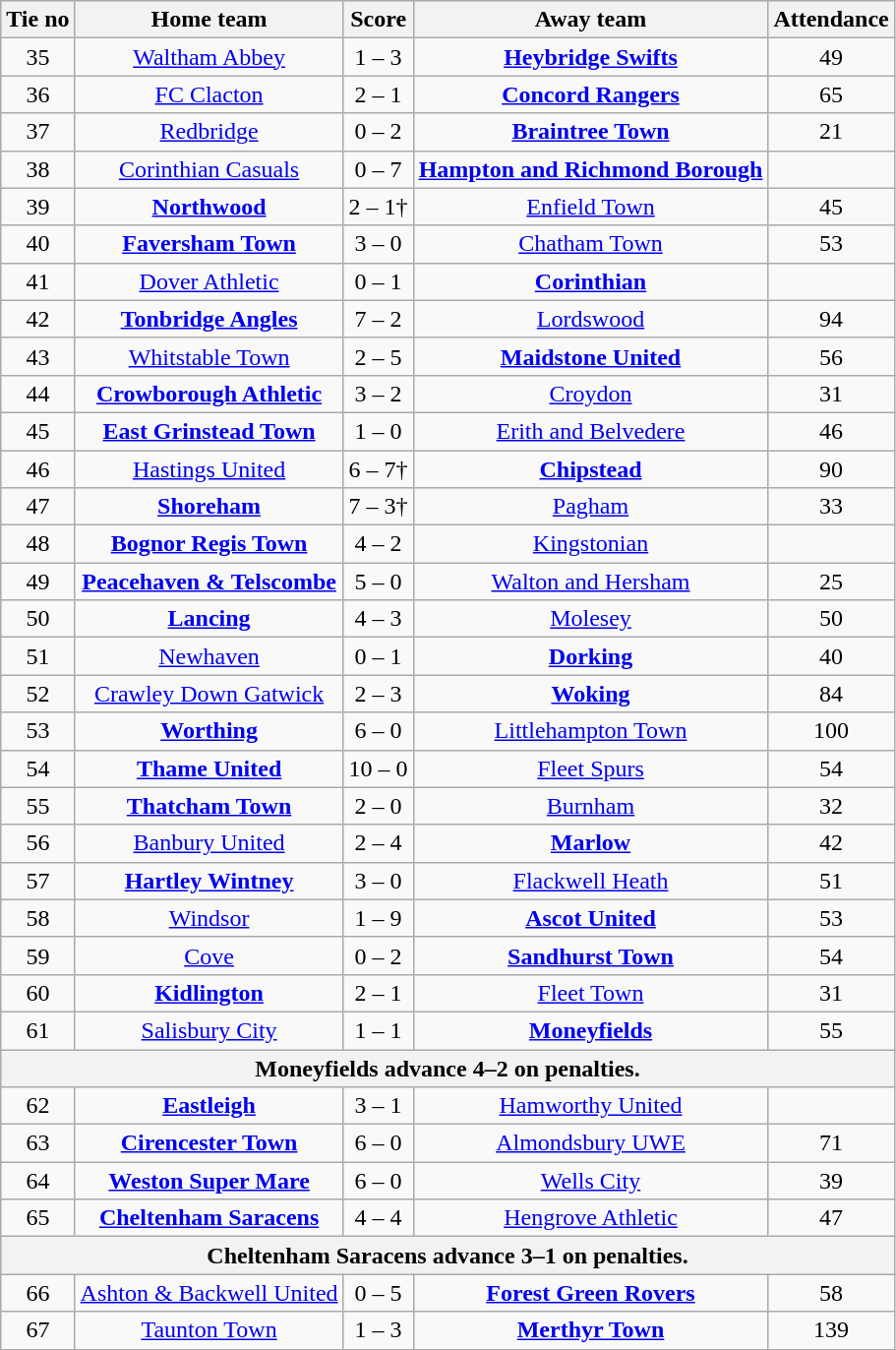<table class="wikitable" style="text-align:center">
<tr>
<th>Tie no</th>
<th>Home team</th>
<th>Score</th>
<th>Away team</th>
<th>Attendance</th>
</tr>
<tr>
<td>35</td>
<td><a href='#'>Waltham Abbey</a></td>
<td>1 – 3</td>
<td><strong><a href='#'>Heybridge Swifts</a></strong></td>
<td>49</td>
</tr>
<tr>
<td>36</td>
<td><a href='#'>FC Clacton</a></td>
<td>2 – 1</td>
<td><strong><a href='#'>Concord Rangers</a></strong></td>
<td>65</td>
</tr>
<tr>
<td>37</td>
<td><a href='#'>Redbridge</a></td>
<td>0 – 2</td>
<td><strong><a href='#'>Braintree Town</a></strong></td>
<td>21</td>
</tr>
<tr>
<td>38</td>
<td><a href='#'>Corinthian Casuals</a></td>
<td>0 – 7</td>
<td><strong><a href='#'>Hampton and Richmond Borough</a></strong></td>
<td></td>
</tr>
<tr>
<td>39</td>
<td><strong><a href='#'>Northwood</a></strong></td>
<td>2 – 1†</td>
<td><a href='#'>Enfield Town</a></td>
<td>45</td>
</tr>
<tr>
<td>40</td>
<td><strong><a href='#'>Faversham Town</a></strong></td>
<td>3 – 0</td>
<td><a href='#'>Chatham Town</a></td>
<td>53</td>
</tr>
<tr>
<td>41</td>
<td><a href='#'>Dover Athletic</a></td>
<td>0 – 1</td>
<td><strong><a href='#'>Corinthian</a></strong></td>
<td></td>
</tr>
<tr>
<td>42</td>
<td><strong><a href='#'>Tonbridge Angles</a></strong></td>
<td>7 – 2</td>
<td><a href='#'>Lordswood</a></td>
<td>94</td>
</tr>
<tr>
<td>43</td>
<td><a href='#'>Whitstable Town</a></td>
<td>2 – 5</td>
<td><strong><a href='#'>Maidstone United</a></strong></td>
<td>56</td>
</tr>
<tr>
<td>44</td>
<td><strong><a href='#'>Crowborough Athletic</a></strong></td>
<td>3 – 2</td>
<td><a href='#'>Croydon</a></td>
<td>31</td>
</tr>
<tr>
<td>45</td>
<td><strong><a href='#'>East Grinstead Town</a></strong></td>
<td>1 – 0</td>
<td><a href='#'>Erith and Belvedere</a></td>
<td>46</td>
</tr>
<tr>
<td>46</td>
<td><a href='#'>Hastings United</a></td>
<td>6 – 7†</td>
<td><strong><a href='#'>Chipstead</a></strong></td>
<td>90</td>
</tr>
<tr>
<td>47</td>
<td><strong><a href='#'>Shoreham</a></strong></td>
<td>7 – 3†</td>
<td><a href='#'>Pagham</a></td>
<td>33</td>
</tr>
<tr>
<td>48</td>
<td><strong><a href='#'>Bognor Regis Town</a></strong></td>
<td>4 – 2</td>
<td><a href='#'>Kingstonian</a></td>
<td></td>
</tr>
<tr>
<td>49</td>
<td><strong><a href='#'>Peacehaven & Telscombe</a></strong></td>
<td>5 – 0</td>
<td><a href='#'>Walton and Hersham</a></td>
<td>25</td>
</tr>
<tr>
<td>50</td>
<td><strong><a href='#'>Lancing</a></strong></td>
<td>4 – 3</td>
<td><a href='#'>Molesey</a></td>
<td>50</td>
</tr>
<tr>
<td>51</td>
<td><a href='#'>Newhaven</a></td>
<td>0 – 1</td>
<td><strong><a href='#'>Dorking</a></strong></td>
<td>40</td>
</tr>
<tr>
<td>52</td>
<td><a href='#'>Crawley Down Gatwick</a></td>
<td>2 – 3</td>
<td><strong><a href='#'>Woking</a></strong></td>
<td>84</td>
</tr>
<tr>
<td>53</td>
<td><strong><a href='#'>Worthing</a></strong></td>
<td>6 – 0</td>
<td><a href='#'>Littlehampton Town</a></td>
<td>100</td>
</tr>
<tr>
<td>54</td>
<td><strong><a href='#'>Thame United</a></strong></td>
<td>10 – 0</td>
<td><a href='#'>Fleet Spurs</a></td>
<td>54</td>
</tr>
<tr>
<td>55</td>
<td><strong><a href='#'>Thatcham Town</a></strong></td>
<td>2 – 0</td>
<td><a href='#'>Burnham</a></td>
<td>32</td>
</tr>
<tr>
<td>56</td>
<td><a href='#'>Banbury United</a></td>
<td>2 – 4</td>
<td><strong><a href='#'>Marlow</a></strong></td>
<td>42</td>
</tr>
<tr>
<td>57</td>
<td><strong><a href='#'>Hartley Wintney</a></strong></td>
<td>3 – 0</td>
<td><a href='#'>Flackwell Heath</a></td>
<td>51</td>
</tr>
<tr>
<td>58</td>
<td><a href='#'>Windsor</a></td>
<td>1 – 9</td>
<td><strong><a href='#'>Ascot United</a></strong></td>
<td>53</td>
</tr>
<tr>
<td>59</td>
<td><a href='#'>Cove</a></td>
<td>0 – 2</td>
<td><strong><a href='#'>Sandhurst Town</a></strong></td>
<td>54</td>
</tr>
<tr>
<td>60</td>
<td><strong><a href='#'>Kidlington</a></strong></td>
<td>2 – 1</td>
<td><a href='#'>Fleet Town</a></td>
<td>31</td>
</tr>
<tr>
<td>61</td>
<td><a href='#'>Salisbury City</a></td>
<td>1 – 1</td>
<td><strong><a href='#'>Moneyfields</a></strong></td>
<td>55</td>
</tr>
<tr>
<th colspan="5"><strong>Moneyfields advance 4–2 on penalties.</strong></th>
</tr>
<tr>
<td>62</td>
<td><strong><a href='#'>Eastleigh</a></strong></td>
<td>3 – 1</td>
<td><a href='#'>Hamworthy United</a></td>
<td></td>
</tr>
<tr>
<td>63</td>
<td><strong><a href='#'>Cirencester Town</a></strong></td>
<td>6 – 0</td>
<td><a href='#'>Almondsbury UWE</a></td>
<td>71</td>
</tr>
<tr>
<td>64</td>
<td><strong><a href='#'>Weston Super Mare</a></strong></td>
<td>6 – 0</td>
<td><a href='#'>Wells City</a></td>
<td>39</td>
</tr>
<tr>
<td>65</td>
<td><strong><a href='#'>Cheltenham Saracens</a></strong></td>
<td>4 – 4</td>
<td><a href='#'>Hengrove Athletic</a></td>
<td>47</td>
</tr>
<tr>
<th colspan="5"><strong>Cheltenham Saracens advance 3–1 on penalties.</strong></th>
</tr>
<tr>
<td>66</td>
<td><a href='#'>Ashton & Backwell United</a></td>
<td>0 – 5</td>
<td><strong><a href='#'>Forest Green Rovers</a></strong></td>
<td>58</td>
</tr>
<tr>
<td>67</td>
<td><a href='#'>Taunton Town</a></td>
<td>1 – 3</td>
<td><strong><a href='#'>Merthyr Town</a></strong></td>
<td>139</td>
</tr>
</table>
